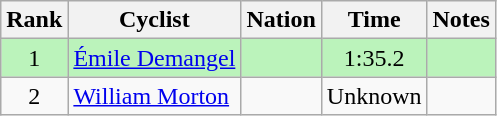<table class="wikitable sortable" style="text-align:center">
<tr>
<th>Rank</th>
<th>Cyclist</th>
<th>Nation</th>
<th>Time</th>
<th>Notes</th>
</tr>
<tr bgcolor=bbf3bb>
<td>1</td>
<td align=left><a href='#'>Émile Demangel</a></td>
<td align=left></td>
<td>1:35.2</td>
<td></td>
</tr>
<tr>
<td>2</td>
<td align=left><a href='#'>William Morton</a></td>
<td align=left></td>
<td>Unknown</td>
<td></td>
</tr>
</table>
